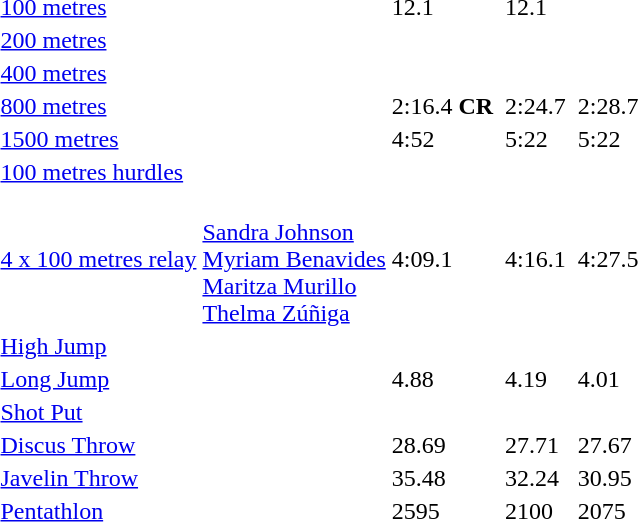<table>
<tr>
<td><a href='#'>100 metres</a></td>
<td></td>
<td>12.1</td>
<td></td>
<td>12.1</td>
<td></td>
<td></td>
</tr>
<tr>
<td><a href='#'>200 metres</a></td>
<td></td>
<td></td>
<td></td>
<td></td>
<td></td>
<td></td>
</tr>
<tr>
<td><a href='#'>400 metres</a></td>
<td></td>
<td></td>
<td></td>
<td></td>
<td></td>
<td></td>
</tr>
<tr>
<td><a href='#'>800 metres</a></td>
<td></td>
<td>2:16.4 <strong>CR</strong></td>
<td></td>
<td>2:24.7</td>
<td></td>
<td>2:28.7</td>
</tr>
<tr>
<td><a href='#'>1500 metres</a></td>
<td></td>
<td>4:52</td>
<td></td>
<td>5:22</td>
<td></td>
<td>5:22</td>
</tr>
<tr>
<td><a href='#'>100 metres hurdles</a></td>
<td></td>
<td></td>
<td></td>
<td></td>
<td></td>
<td></td>
</tr>
<tr>
<td><a href='#'>4 x 100 metres relay</a></td>
<td> <br> <a href='#'>Sandra Johnson</a> <br> <a href='#'>Myriam Benavides</a> <br> <a href='#'>Maritza Murillo</a> <br> <a href='#'>Thelma Zúñiga</a></td>
<td>4:09.1</td>
<td></td>
<td>4:16.1</td>
<td></td>
<td>4:27.5</td>
</tr>
<tr>
<td><a href='#'>High Jump</a></td>
<td></td>
<td></td>
<td></td>
<td></td>
<td></td>
<td></td>
</tr>
<tr>
<td><a href='#'>Long Jump</a></td>
<td></td>
<td>4.88</td>
<td></td>
<td>4.19</td>
<td></td>
<td>4.01</td>
</tr>
<tr>
<td><a href='#'>Shot Put</a></td>
<td></td>
<td></td>
<td></td>
<td></td>
<td></td>
<td></td>
</tr>
<tr>
<td><a href='#'>Discus Throw</a></td>
<td></td>
<td>28.69</td>
<td></td>
<td>27.71</td>
<td></td>
<td>27.67</td>
</tr>
<tr>
<td><a href='#'>Javelin Throw</a></td>
<td></td>
<td>35.48</td>
<td></td>
<td>32.24</td>
<td></td>
<td>30.95</td>
</tr>
<tr>
<td><a href='#'>Pentathlon</a></td>
<td></td>
<td>2595</td>
<td></td>
<td>2100</td>
<td></td>
<td>2075</td>
</tr>
</table>
